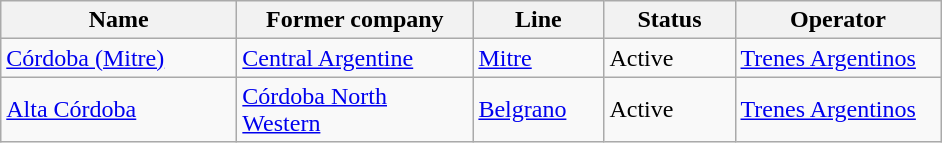<table class="wikitable sortable" style="text-align:left">
<tr>
<th width=150px>Name</th>
<th width=150px>Former company</th>
<th width=80px>Line</th>
<th width=80px>Status</th>
<th width=130px>Operator</th>
</tr>
<tr>
<td><a href='#'>Córdoba (Mitre)</a></td>
<td><a href='#'>Central Argentine</a></td>
<td><a href='#'>Mitre</a></td>
<td>Active</td>
<td><a href='#'>Trenes Argentinos</a></td>
</tr>
<tr>
<td><a href='#'>Alta Córdoba</a></td>
<td><a href='#'>Córdoba North Western</a></td>
<td><a href='#'>Belgrano</a></td>
<td>Active</td>
<td><a href='#'>Trenes Argentinos</a></td>
</tr>
</table>
